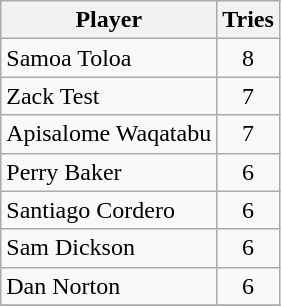<table class="wikitable sortable">
<tr>
<th>Player</th>
<th>Tries</th>
</tr>
<tr>
<td> Samoa Toloa</td>
<td align=center>8</td>
</tr>
<tr>
<td> Zack Test</td>
<td align=center>7</td>
</tr>
<tr>
<td> Apisalome Waqatabu</td>
<td align=center>7</td>
</tr>
<tr>
<td> Perry Baker</td>
<td align=center>6</td>
</tr>
<tr>
<td> Santiago Cordero</td>
<td align=center>6</td>
</tr>
<tr>
<td> Sam Dickson</td>
<td align=center>6</td>
</tr>
<tr>
<td> Dan Norton</td>
<td align=center>6</td>
</tr>
<tr>
</tr>
</table>
